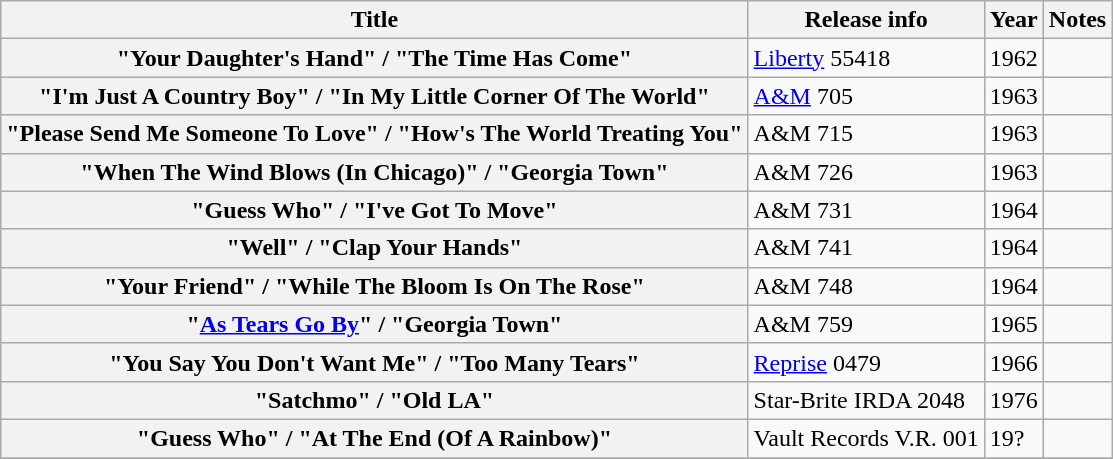<table class="wikitable plainrowheaders sortable">
<tr>
<th scope="col">Title</th>
<th scope="col">Release info</th>
<th scope="col">Year</th>
<th scope="col" class="unsortable">Notes</th>
</tr>
<tr>
<th scope="row">"Your Daughter's Hand" / "The Time Has Come"</th>
<td><a href='#'>Liberty</a> 55418</td>
<td>1962</td>
<td></td>
</tr>
<tr>
<th scope="row">"I'm Just A Country Boy" / "In My Little Corner Of The World"</th>
<td><a href='#'>A&M</a> 705</td>
<td>1963</td>
<td></td>
</tr>
<tr>
<th scope="row">"Please Send Me Someone To Love" / "How's The World Treating You"</th>
<td>A&M 715</td>
<td>1963</td>
<td></td>
</tr>
<tr>
<th scope="row">"When The Wind Blows (In Chicago)" / "Georgia Town"</th>
<td>A&M 726</td>
<td>1963</td>
<td></td>
</tr>
<tr>
<th scope="row">"Guess Who" / "I've Got To Move"</th>
<td>A&M 731</td>
<td>1964</td>
<td></td>
</tr>
<tr>
<th scope="row">"Well" / "Clap Your Hands"</th>
<td>A&M 741</td>
<td>1964</td>
<td></td>
</tr>
<tr>
<th scope="row">"Your Friend" / "While The Bloom Is On The Rose"</th>
<td>A&M 748</td>
<td>1964</td>
<td></td>
</tr>
<tr>
<th scope="row">"<a href='#'>As Tears Go By</a>" / "Georgia Town"</th>
<td>A&M 759</td>
<td>1965</td>
<td></td>
</tr>
<tr>
<th scope="row">"You Say You Don't Want Me" / "Too Many Tears"</th>
<td><a href='#'>Reprise</a> 0479</td>
<td>1966</td>
<td></td>
</tr>
<tr>
<th scope="row">"Satchmo" / "Old LA"</th>
<td>Star-Brite IRDA 2048</td>
<td>1976</td>
<td></td>
</tr>
<tr>
<th scope="row">"Guess Who" / "At The End (Of A Rainbow)"</th>
<td>Vault Records V.R. 001</td>
<td>19?</td>
<td></td>
</tr>
<tr>
</tr>
</table>
